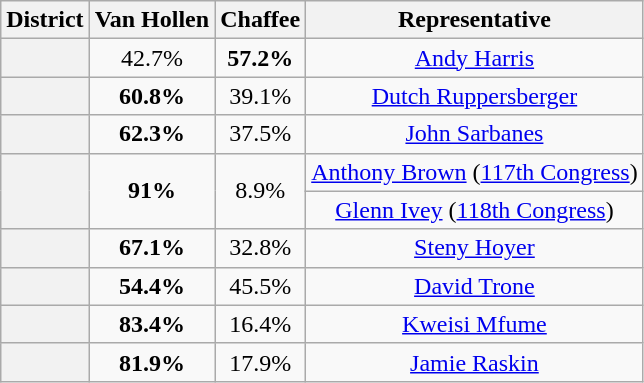<table class="wikitable sortable">
<tr>
<th>District</th>
<th>Van Hollen</th>
<th>Chaffee</th>
<th>Representative</th>
</tr>
<tr align=center>
<th></th>
<td>42.7%</td>
<td><strong>57.2%</strong></td>
<td><a href='#'>Andy Harris</a></td>
</tr>
<tr align=center>
<th></th>
<td><strong>60.8%</strong></td>
<td>39.1%</td>
<td><a href='#'>Dutch Ruppersberger</a></td>
</tr>
<tr align=center>
<th rowspan ></th>
<td rowspan><strong>62.3%</strong></td>
<td rowspan>37.5%</td>
<td><a href='#'>John Sarbanes</a></td>
</tr>
<tr align=center>
<th rowspan=2 ></th>
<td rowspan=2><strong>91%</strong></td>
<td rowspan=2>8.9%</td>
<td><a href='#'>Anthony Brown</a> (<a href='#'>117th Congress</a>)</td>
</tr>
<tr align=center>
<td><a href='#'>Glenn Ivey</a> (<a href='#'>118th Congress</a>)</td>
</tr>
<tr align=center>
<th></th>
<td><strong>67.1%</strong></td>
<td>32.8%</td>
<td><a href='#'>Steny Hoyer</a></td>
</tr>
<tr align=center>
<th></th>
<td><strong>54.4%</strong></td>
<td>45.5%</td>
<td><a href='#'>David Trone</a></td>
</tr>
<tr align=center>
<th></th>
<td><strong>83.4%</strong></td>
<td>16.4%</td>
<td><a href='#'>Kweisi Mfume</a></td>
</tr>
<tr align=center>
<th></th>
<td><strong>81.9%</strong></td>
<td>17.9%</td>
<td><a href='#'>Jamie Raskin</a></td>
</tr>
</table>
